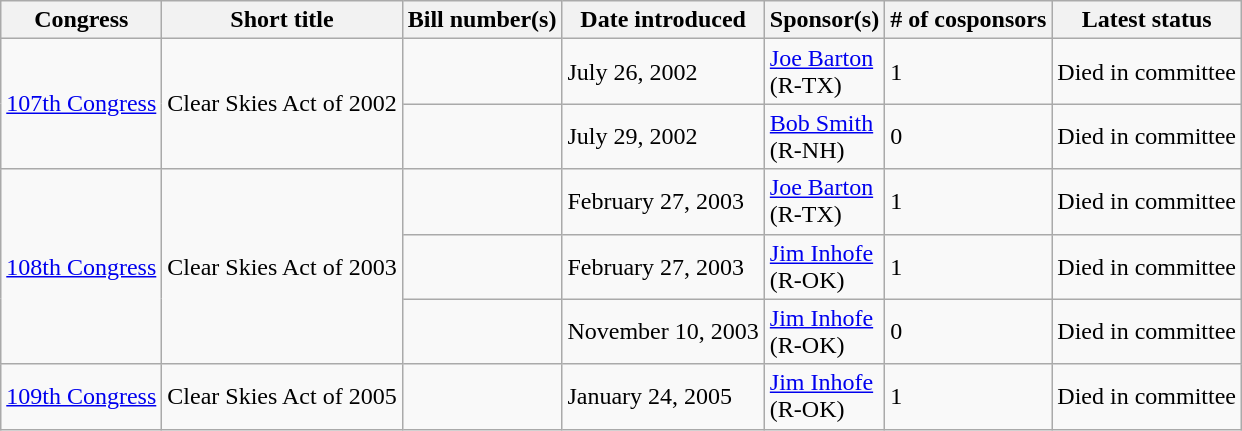<table class="wikitable">
<tr>
<th>Congress</th>
<th>Short title</th>
<th>Bill number(s)</th>
<th>Date introduced</th>
<th>Sponsor(s)</th>
<th># of cosponsors</th>
<th>Latest status</th>
</tr>
<tr>
<td rowspan=2><a href='#'>107th Congress</a></td>
<td rowspan=2>Clear Skies Act of 2002</td>
<td></td>
<td>July 26, 2002</td>
<td><a href='#'>Joe Barton</a><br>(R-TX)</td>
<td>1</td>
<td>Died in committee</td>
</tr>
<tr>
<td></td>
<td>July 29, 2002</td>
<td><a href='#'>Bob Smith</a><br>(R-NH)</td>
<td>0</td>
<td>Died in committee</td>
</tr>
<tr>
<td rowspan=3><a href='#'>108th Congress</a></td>
<td rowspan=3>Clear Skies Act of 2003</td>
<td></td>
<td>February 27, 2003</td>
<td><a href='#'>Joe Barton</a><br>(R-TX)</td>
<td>1</td>
<td>Died in committee</td>
</tr>
<tr>
<td></td>
<td>February 27, 2003</td>
<td><a href='#'>Jim Inhofe</a><br>(R-OK)</td>
<td>1</td>
<td>Died in committee</td>
</tr>
<tr>
<td></td>
<td>November 10, 2003</td>
<td><a href='#'>Jim Inhofe</a><br>(R-OK)</td>
<td>0</td>
<td>Died in committee</td>
</tr>
<tr>
<td><a href='#'>109th Congress</a></td>
<td>Clear Skies Act of 2005</td>
<td></td>
<td>January 24, 2005</td>
<td><a href='#'>Jim Inhofe</a><br>(R-OK)</td>
<td>1</td>
<td>Died in committee</td>
</tr>
</table>
